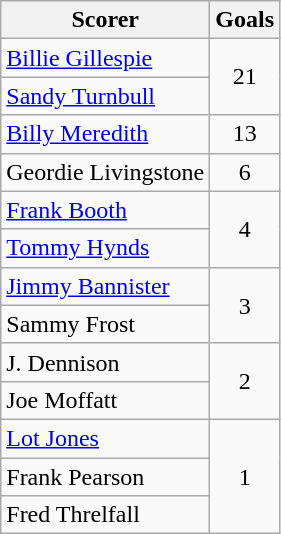<table class="wikitable">
<tr>
<th>Scorer</th>
<th>Goals</th>
</tr>
<tr>
<td> <a href='#'>Billie Gillespie</a></td>
<td rowspan="2" align=center>21</td>
</tr>
<tr>
<td> <a href='#'>Sandy Turnbull</a></td>
</tr>
<tr>
<td> <a href='#'>Billy Meredith</a></td>
<td align=center>13</td>
</tr>
<tr>
<td>Geordie Livingstone</td>
<td align=center>6</td>
</tr>
<tr>
<td> <a href='#'>Frank Booth</a></td>
<td rowspan="2" align=center>4</td>
</tr>
<tr>
<td> <a href='#'>Tommy Hynds</a></td>
</tr>
<tr>
<td> <a href='#'>Jimmy Bannister</a></td>
<td rowspan="2" align=center>3</td>
</tr>
<tr>
<td>Sammy Frost</td>
</tr>
<tr>
<td>J. Dennison</td>
<td rowspan="2" align=center>2</td>
</tr>
<tr>
<td>Joe Moffatt</td>
</tr>
<tr>
<td> <a href='#'>Lot Jones</a></td>
<td rowspan="3" align=center>1</td>
</tr>
<tr>
<td>Frank Pearson</td>
</tr>
<tr>
<td>Fred Threlfall</td>
</tr>
</table>
